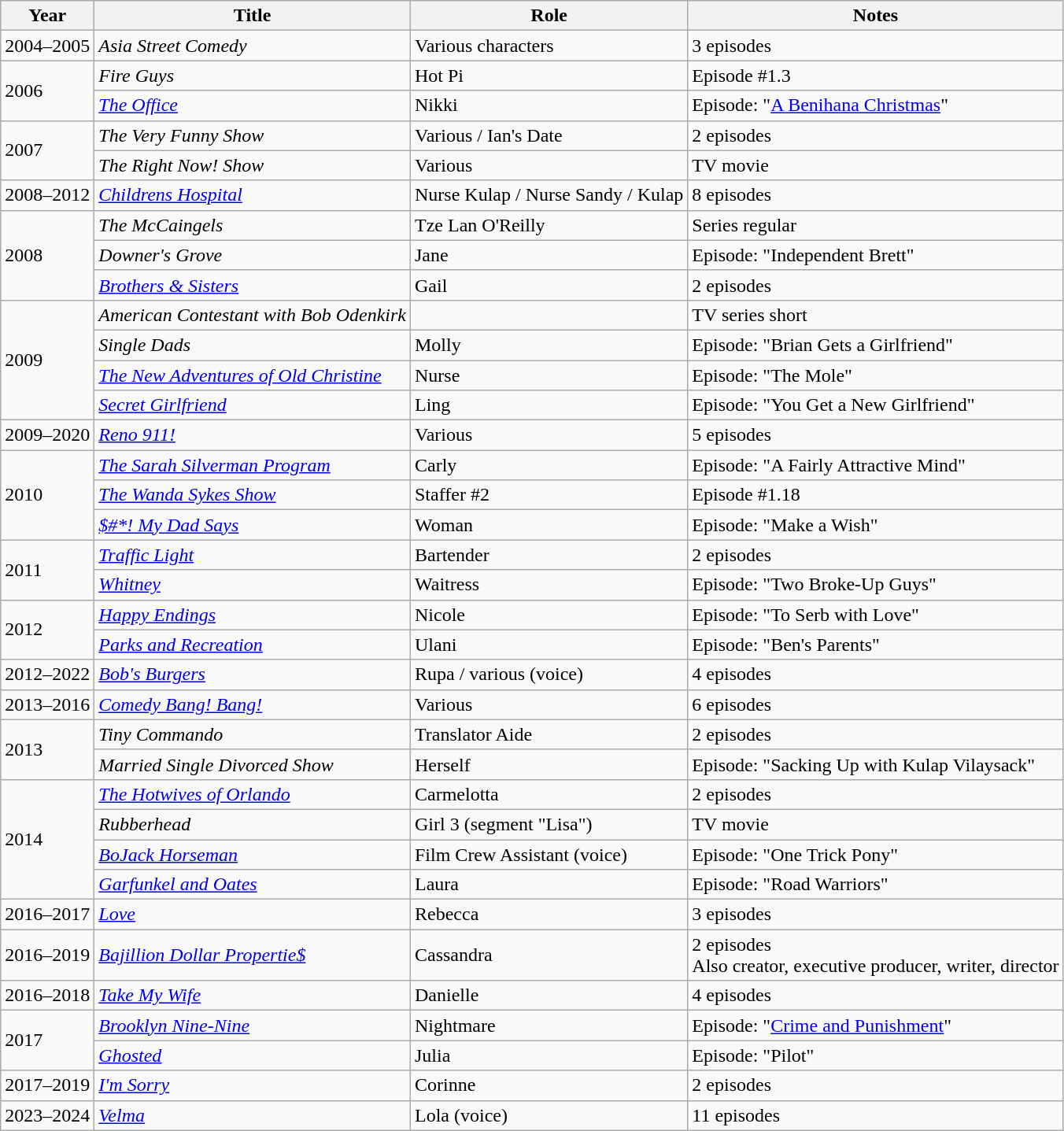<table class="wikitable sortable">
<tr>
<th>Year</th>
<th>Title</th>
<th>Role</th>
<th>Notes</th>
</tr>
<tr>
<td>2004–2005</td>
<td><em>Asia Street Comedy</em></td>
<td>Various characters</td>
<td>3 episodes</td>
</tr>
<tr>
<td rowspan=2>2006</td>
<td><em>Fire Guys</em></td>
<td>Hot Pi</td>
<td>Episode #1.3</td>
</tr>
<tr>
<td><em><a href='#'>The Office</a></em></td>
<td>Nikki</td>
<td>Episode: "<a href='#'>A Benihana Christmas</a>"</td>
</tr>
<tr>
<td rowspan=2>2007</td>
<td><em>The Very Funny Show</em></td>
<td>Various / Ian's Date</td>
<td>2 episodes</td>
</tr>
<tr>
<td><em>The Right Now! Show</em></td>
<td>Various</td>
<td>TV movie</td>
</tr>
<tr>
<td>2008–2012</td>
<td><em><a href='#'>Childrens Hospital</a></em></td>
<td>Nurse Kulap / Nurse Sandy / Kulap</td>
<td>8 episodes</td>
</tr>
<tr>
<td rowspan=3>2008</td>
<td><em>The McCaingels</em></td>
<td>Tze Lan O'Reilly</td>
<td>Series regular</td>
</tr>
<tr>
<td><em>Downer's Grove</em></td>
<td>Jane</td>
<td>Episode: "Independent Brett"</td>
</tr>
<tr>
<td><em><a href='#'>Brothers & Sisters</a></em></td>
<td>Gail</td>
<td>2 episodes</td>
</tr>
<tr>
<td rowspan=4>2009</td>
<td><em>American Contestant with Bob Odenkirk</em></td>
<td></td>
<td>TV series short</td>
</tr>
<tr>
<td><em>Single Dads</em></td>
<td>Molly</td>
<td>Episode: "Brian Gets a Girlfriend"</td>
</tr>
<tr>
<td><em><a href='#'>The New Adventures of Old Christine</a></em></td>
<td>Nurse</td>
<td>Episode: "The Mole"</td>
</tr>
<tr>
<td><em><a href='#'>Secret Girlfriend</a></em></td>
<td>Ling</td>
<td>Episode: "You Get a New Girlfriend"</td>
</tr>
<tr>
<td>2009–2020</td>
<td><em><a href='#'>Reno 911!</a></em></td>
<td>Various</td>
<td>5 episodes</td>
</tr>
<tr>
<td rowspan=3>2010</td>
<td><em><a href='#'>The Sarah Silverman Program</a></em></td>
<td>Carly</td>
<td>Episode: "A Fairly Attractive Mind"</td>
</tr>
<tr>
<td><em><a href='#'>The Wanda Sykes Show</a></em></td>
<td>Staffer #2</td>
<td>Episode #1.18</td>
</tr>
<tr>
<td><em><a href='#'>$#*! My Dad Says</a></em></td>
<td>Woman</td>
<td>Episode: "Make a Wish"</td>
</tr>
<tr>
<td rowspan=2>2011</td>
<td><em><a href='#'>Traffic Light</a></em></td>
<td>Bartender</td>
<td>2 episodes</td>
</tr>
<tr>
<td><em><a href='#'>Whitney</a></em></td>
<td>Waitress</td>
<td>Episode: "Two Broke-Up Guys"</td>
</tr>
<tr>
<td rowspan=2>2012</td>
<td><em><a href='#'>Happy Endings</a></em></td>
<td>Nicole</td>
<td>Episode: "To Serb with Love"</td>
</tr>
<tr>
<td><em><a href='#'>Parks and Recreation</a></em></td>
<td>Ulani</td>
<td>Episode: "Ben's Parents"</td>
</tr>
<tr>
<td>2012–2022</td>
<td><em><a href='#'>Bob's Burgers</a></em></td>
<td>Rupa / various (voice)</td>
<td>4 episodes</td>
</tr>
<tr>
<td>2013–2016</td>
<td><em><a href='#'>Comedy Bang! Bang!</a></em></td>
<td>Various</td>
<td>6 episodes</td>
</tr>
<tr>
<td rowspan=2>2013</td>
<td><em>Tiny Commando</em></td>
<td>Translator Aide</td>
<td>2 episodes</td>
</tr>
<tr>
<td><em>Married Single Divorced Show</em></td>
<td>Herself</td>
<td>Episode: "Sacking Up with Kulap Vilaysack"</td>
</tr>
<tr>
<td rowspan=4>2014</td>
<td><em><a href='#'>The Hotwives of Orlando</a></em></td>
<td>Carmelotta</td>
<td>2 episodes</td>
</tr>
<tr>
<td><em>Rubberhead</em></td>
<td>Girl 3 (segment "Lisa")</td>
<td>TV movie</td>
</tr>
<tr>
<td><em><a href='#'>BoJack Horseman</a></em></td>
<td>Film Crew Assistant (voice)</td>
<td>Episode: "One Trick Pony"</td>
</tr>
<tr>
<td><em><a href='#'>Garfunkel and Oates</a></em></td>
<td>Laura</td>
<td>Episode: "Road Warriors"</td>
</tr>
<tr>
<td>2016–2017</td>
<td><em><a href='#'>Love</a></em></td>
<td>Rebecca</td>
<td>3 episodes</td>
</tr>
<tr>
<td>2016–2019</td>
<td><em><a href='#'>Bajillion Dollar Propertie$</a></em></td>
<td>Cassandra</td>
<td>2 episodes<br>Also creator, executive producer, writer, director</td>
</tr>
<tr>
<td>2016–2018</td>
<td><em><a href='#'>Take My Wife</a></em></td>
<td>Danielle</td>
<td>4 episodes</td>
</tr>
<tr>
<td rowspan=2>2017</td>
<td><em><a href='#'>Brooklyn Nine-Nine</a></em></td>
<td>Nightmare</td>
<td>Episode: "<a href='#'>Crime and Punishment</a>"</td>
</tr>
<tr>
<td><em><a href='#'>Ghosted</a></em></td>
<td>Julia</td>
<td>Episode: "Pilot"</td>
</tr>
<tr>
<td>2017–2019</td>
<td><em><a href='#'>I'm Sorry</a></em></td>
<td>Corinne</td>
<td>2 episodes</td>
</tr>
<tr>
<td>2023–2024</td>
<td><em><a href='#'>Velma</a></em></td>
<td>Lola (voice)</td>
<td>11 episodes</td>
</tr>
</table>
